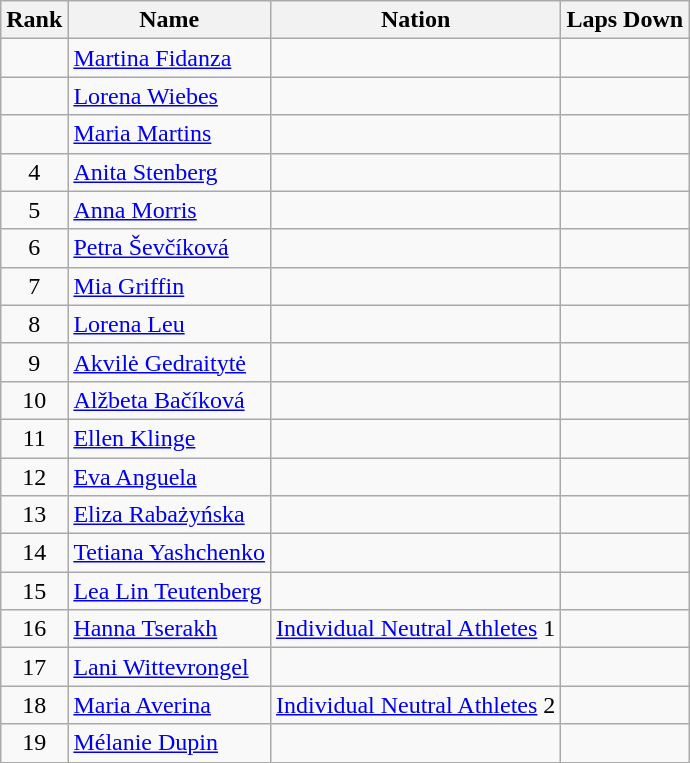<table class="wikitable sortable" style="text-align:center">
<tr>
<th>Rank</th>
<th>Name</th>
<th>Nation</th>
<th>Laps Down</th>
</tr>
<tr>
<td></td>
<td align=left><a href='#'>Martina Fidanza</a></td>
<td align=left></td>
<td></td>
</tr>
<tr>
<td></td>
<td align=left><a href='#'>Lorena Wiebes</a></td>
<td align=left></td>
<td></td>
</tr>
<tr>
<td></td>
<td align=left><a href='#'>Maria Martins</a></td>
<td align=left></td>
<td></td>
</tr>
<tr>
<td>4</td>
<td align=left><a href='#'>Anita Stenberg</a></td>
<td align=left></td>
<td></td>
</tr>
<tr>
<td>5</td>
<td align=left><a href='#'>Anna Morris</a></td>
<td align=left></td>
<td></td>
</tr>
<tr>
<td>6</td>
<td align=left><a href='#'>Petra Ševčíková</a></td>
<td align=left></td>
<td></td>
</tr>
<tr>
<td>7</td>
<td align=left><a href='#'>Mia Griffin</a></td>
<td align=left></td>
<td></td>
</tr>
<tr>
<td>8</td>
<td align=left><a href='#'>Lorena Leu</a></td>
<td align=left></td>
<td></td>
</tr>
<tr>
<td>9</td>
<td align=left><a href='#'>Akvilė Gedraitytė</a></td>
<td align=left></td>
<td></td>
</tr>
<tr>
<td>10</td>
<td align=left><a href='#'>Alžbeta Bačíková</a></td>
<td align=left></td>
<td></td>
</tr>
<tr>
<td>11</td>
<td align=left><a href='#'>Ellen Klinge</a></td>
<td align=left></td>
<td></td>
</tr>
<tr>
<td>12</td>
<td align=left><a href='#'>Eva Anguela</a></td>
<td align=left></td>
<td></td>
</tr>
<tr>
<td>13</td>
<td align=left><a href='#'>Eliza Rabażyńska</a></td>
<td align=left></td>
<td></td>
</tr>
<tr>
<td>14</td>
<td align=left><a href='#'>Tetiana Yashchenko</a></td>
<td align=left></td>
<td></td>
</tr>
<tr>
<td>15</td>
<td align=left><a href='#'>Lea Lin Teutenberg</a></td>
<td align=left></td>
<td></td>
</tr>
<tr>
<td>16</td>
<td align=left><a href='#'>Hanna Tserakh</a></td>
<td align=left><a href='#'>Individual Neutral Athletes</a> 1</td>
<td></td>
</tr>
<tr>
<td>17</td>
<td align=left><a href='#'>Lani Wittevrongel</a></td>
<td align=left></td>
<td></td>
</tr>
<tr>
<td>18</td>
<td align=left><a href='#'>Maria Averina</a></td>
<td align=left><a href='#'>Individual Neutral Athletes</a> 2</td>
<td></td>
</tr>
<tr>
<td>19</td>
<td align=left><a href='#'>Mélanie Dupin</a></td>
<td align=left></td>
<td></td>
</tr>
</table>
